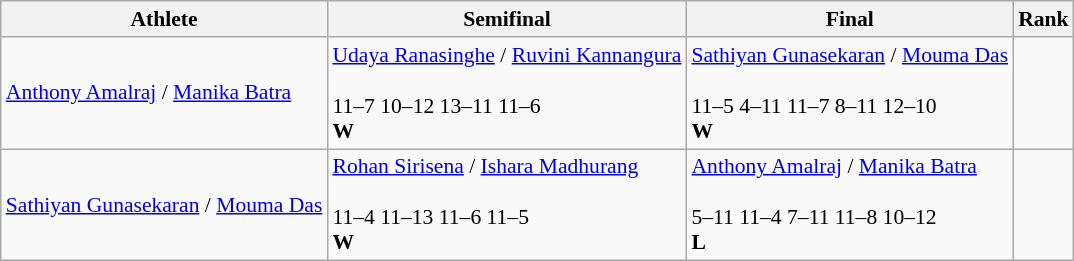<table class="wikitable" style="font-size:90%;" style="text-align:center;">
<tr>
<th>Athlete</th>
<th>Semifinal</th>
<th>Final</th>
<th>Rank</th>
</tr>
<tr>
<td><a href='#'>Anthony Amalraj</a> / <a href='#'>Manika Batra</a></td>
<td><a href='#'>Udaya Ranasinghe</a> / <a href='#'>Ruvini Kannangura</a><br><br>11–7 10–12 13–11 11–6<br><strong>W</strong></td>
<td><a href='#'>Sathiyan Gunasekaran</a> / <a href='#'>Mouma Das</a><br><br>11–5 4–11 11–7 8–11 12–10<br><strong>W</strong></td>
<td></td>
</tr>
<tr>
<td><a href='#'>Sathiyan Gunasekaran</a> / <a href='#'>Mouma Das</a></td>
<td><a href='#'>Rohan Sirisena</a> / <a href='#'>Ishara Madhurang</a><br><br>11–4 11–13 11–6 11–5<br><strong>W</strong></td>
<td><a href='#'>Anthony Amalraj</a> / <a href='#'>Manika Batra</a><br><br>5–11 11–4 7–11 11–8 10–12<br><strong>L</strong></td>
<td></td>
</tr>
</table>
